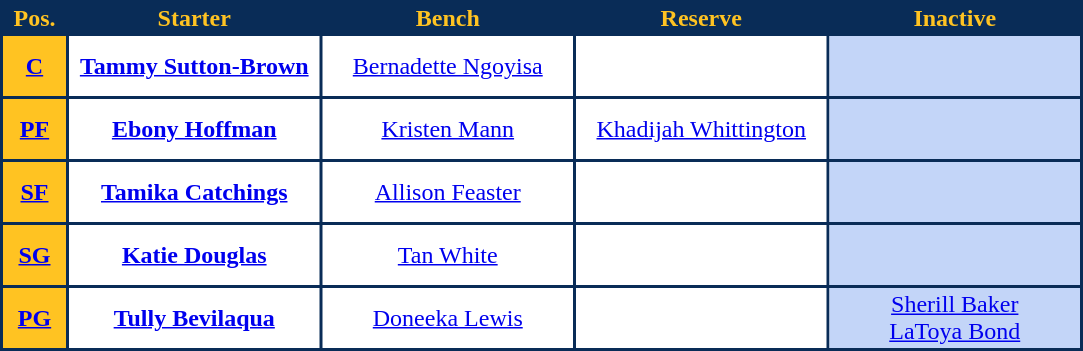<table style="text-align: center; background:#092c57; color:#ffc322">
<tr>
<th width="40">Pos.</th>
<th width="165">Starter</th>
<th width="165">Bench</th>
<th width="165">Reserve</th>
<th width="165">Inactive</th>
</tr>
<tr style="height:40px; background:white; color:#008040">
<th style="background:#ffc322"><a href='#'><span>C</span></a></th>
<td><strong><a href='#'><span>Tammy Sutton-Brown</span></a></strong></td>
<td><a href='#'><span>Bernadette Ngoyisa</span></a></td>
<td></td>
<td style="background:#c3d5f8"></td>
</tr>
<tr style="height:40px; background:white; color:#008040">
<th style="background:#ffc322"><a href='#'><span>PF</span></a></th>
<td><strong><a href='#'><span>Ebony Hoffman</span></a></strong></td>
<td><a href='#'><span>Kristen Mann</span></a></td>
<td><a href='#'><span>Khadijah Whittington</span></a></td>
<td style="background:#c3d5f8"></td>
</tr>
<tr style="height:40px; background:white; color:#008040">
<th style="background:#ffc322"><a href='#'><span>SF</span></a></th>
<td><strong><a href='#'><span>Tamika Catchings</span></a></strong></td>
<td><a href='#'><span>Allison Feaster</span></a></td>
<td></td>
<td style="background:#c3d5f8"></td>
</tr>
<tr style="height:40px; background:white; color:#008040">
<th style="background:#ffc322"><a href='#'><span>SG</span></a></th>
<td><strong><a href='#'><span>Katie Douglas</span></a></strong></td>
<td><a href='#'><span>Tan White</span></a></td>
<td></td>
<td style="background:#c3d5f8"></td>
</tr>
<tr style="height:40px; background:white; color:#008040">
<th style="background:#ffc322"><a href='#'><span>PG</span></a></th>
<td><strong><a href='#'><span>Tully Bevilaqua</span></a></strong></td>
<td><a href='#'><span>Doneeka Lewis</span></a></td>
<td></td>
<td style="background:#c3d5f8"><a href='#'><span>Sherill Baker</span></a>  <br> <a href='#'><span>LaToya Bond</span></a></td>
</tr>
</table>
